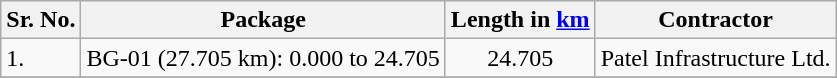<table class= "wikitable sortable mw-collapsible">
<tr>
<th>Sr. No.</th>
<th>Package</th>
<th>Length in <a href='#'>km</a></th>
<th>Contractor</th>
</tr>
<tr>
<td>1.</td>
<td>BG-01 (27.705 km): 0.000 to 24.705</td>
<td style="text-align:center;">24.705</td>
<td>Patel Infrastructure Ltd.</td>
</tr>
<tr>
</tr>
</table>
